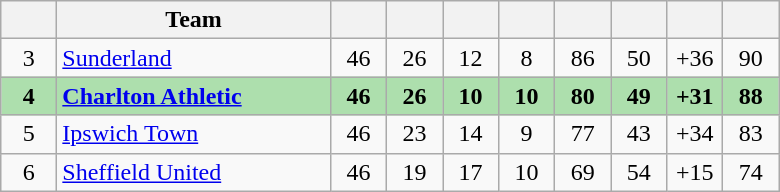<table class="wikitable" style="text-align:center">
<tr>
<th width="30"></th>
<th width="175">Team</th>
<th width="30"></th>
<th width="30"></th>
<th width="30"></th>
<th width="30"></th>
<th width="30"></th>
<th width="30"></th>
<th width="30"></th>
<th width="30"></th>
</tr>
<tr>
<td>3</td>
<td align=left><a href='#'>Sunderland</a></td>
<td>46</td>
<td>26</td>
<td>12</td>
<td>8</td>
<td>86</td>
<td>50</td>
<td>+36</td>
<td>90</td>
</tr>
<tr style="background:#addfad;">
<td><strong>4</strong></td>
<td align=left><strong><a href='#'>Charlton Athletic</a></strong></td>
<td><strong>46</strong></td>
<td><strong>26</strong></td>
<td><strong>10</strong></td>
<td><strong>10</strong></td>
<td><strong>80</strong></td>
<td><strong>49</strong></td>
<td><strong>+31</strong></td>
<td><strong>88</strong></td>
</tr>
<tr>
<td>5</td>
<td align=left><a href='#'>Ipswich Town</a></td>
<td>46</td>
<td>23</td>
<td>14</td>
<td>9</td>
<td>77</td>
<td>43</td>
<td>+34</td>
<td>83</td>
</tr>
<tr>
<td>6</td>
<td align=left><a href='#'>Sheffield United</a></td>
<td>46</td>
<td>19</td>
<td>17</td>
<td>10</td>
<td>69</td>
<td>54</td>
<td>+15</td>
<td>74</td>
</tr>
</table>
